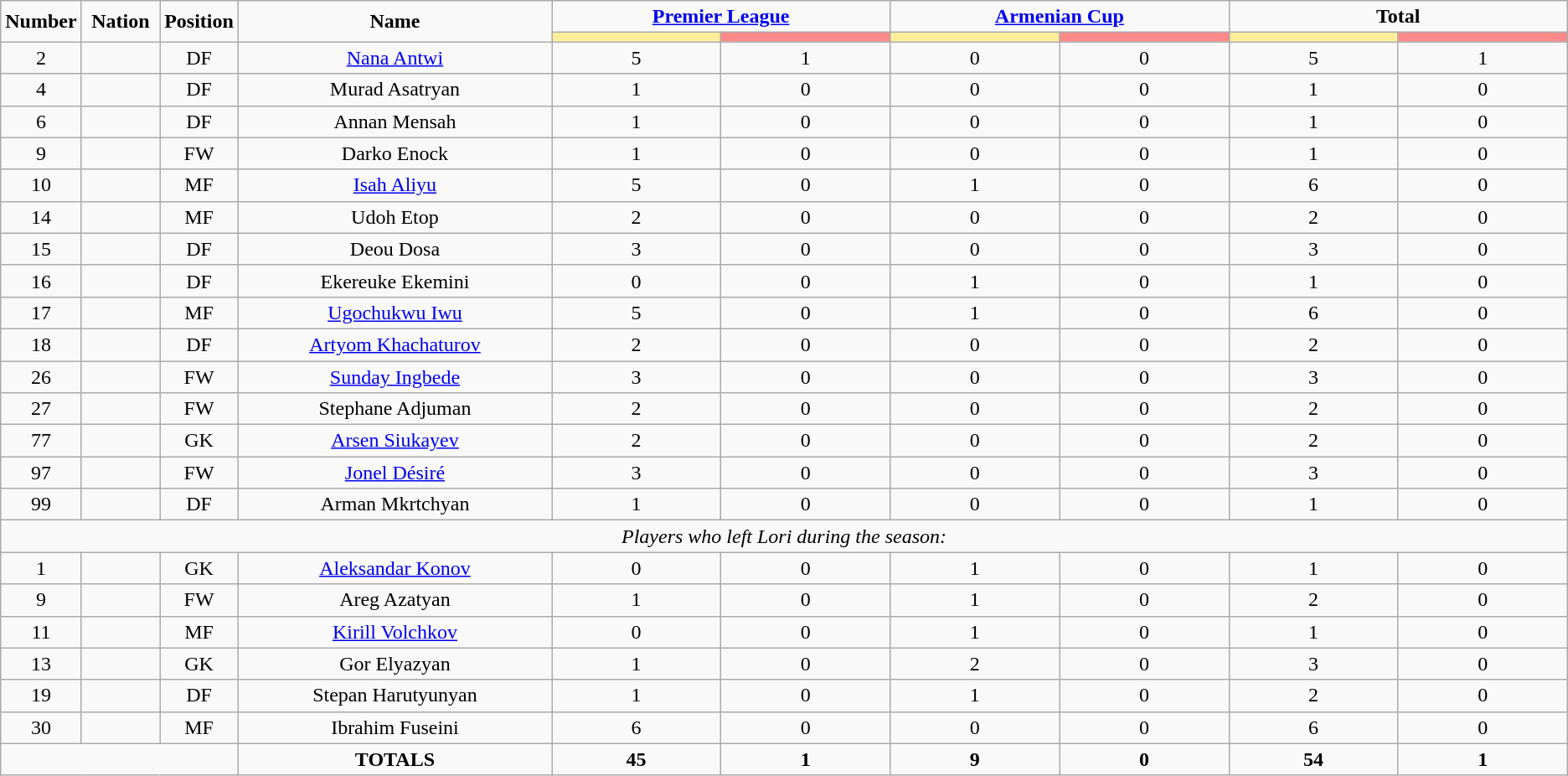<table class="wikitable" style="text-align:center;">
<tr>
<td rowspan="2"  style="width:5%; text-align:center;"><strong>Number</strong></td>
<td rowspan="2"  style="width:5%; text-align:center;"><strong>Nation</strong></td>
<td rowspan="2"  style="width:5%; text-align:center;"><strong>Position</strong></td>
<td rowspan="2"  style="width:20%; text-align:center;"><strong>Name</strong></td>
<td colspan="2" style="text-align:center;"><strong><a href='#'>Premier League</a></strong></td>
<td colspan="2" style="text-align:center;"><strong><a href='#'>Armenian Cup</a></strong></td>
<td colspan="2" style="text-align:center;"><strong>Total</strong></td>
</tr>
<tr>
<th style="width:60px; background:#fe9;"></th>
<th style="width:60px; background:#ff8888;"></th>
<th style="width:60px; background:#fe9;"></th>
<th style="width:60px; background:#ff8888;"></th>
<th style="width:60px; background:#fe9;"></th>
<th style="width:60px; background:#ff8888;"></th>
</tr>
<tr>
<td>2</td>
<td></td>
<td>DF</td>
<td><a href='#'>Nana Antwi</a></td>
<td>5</td>
<td>1</td>
<td>0</td>
<td>0</td>
<td>5</td>
<td>1</td>
</tr>
<tr>
<td>4</td>
<td></td>
<td>DF</td>
<td>Murad Asatryan</td>
<td>1</td>
<td>0</td>
<td>0</td>
<td>0</td>
<td>1</td>
<td>0</td>
</tr>
<tr>
<td>6</td>
<td></td>
<td>DF</td>
<td>Annan Mensah</td>
<td>1</td>
<td>0</td>
<td>0</td>
<td>0</td>
<td>1</td>
<td>0</td>
</tr>
<tr>
<td>9</td>
<td></td>
<td>FW</td>
<td>Darko Enock</td>
<td>1</td>
<td>0</td>
<td>0</td>
<td>0</td>
<td>1</td>
<td>0</td>
</tr>
<tr>
<td>10</td>
<td></td>
<td>MF</td>
<td><a href='#'>Isah Aliyu</a></td>
<td>5</td>
<td>0</td>
<td>1</td>
<td>0</td>
<td>6</td>
<td>0</td>
</tr>
<tr>
<td>14</td>
<td></td>
<td>MF</td>
<td>Udoh Etop</td>
<td>2</td>
<td>0</td>
<td>0</td>
<td>0</td>
<td>2</td>
<td>0</td>
</tr>
<tr>
<td>15</td>
<td></td>
<td>DF</td>
<td>Deou Dosa</td>
<td>3</td>
<td>0</td>
<td>0</td>
<td>0</td>
<td>3</td>
<td>0</td>
</tr>
<tr>
<td>16</td>
<td></td>
<td>DF</td>
<td>Ekereuke Ekemini</td>
<td>0</td>
<td>0</td>
<td>1</td>
<td>0</td>
<td>1</td>
<td>0</td>
</tr>
<tr>
<td>17</td>
<td></td>
<td>MF</td>
<td><a href='#'>Ugochukwu Iwu</a></td>
<td>5</td>
<td>0</td>
<td>1</td>
<td>0</td>
<td>6</td>
<td>0</td>
</tr>
<tr>
<td>18</td>
<td></td>
<td>DF</td>
<td><a href='#'>Artyom Khachaturov</a></td>
<td>2</td>
<td>0</td>
<td>0</td>
<td>0</td>
<td>2</td>
<td>0</td>
</tr>
<tr>
<td>26</td>
<td></td>
<td>FW</td>
<td><a href='#'>Sunday Ingbede</a></td>
<td>3</td>
<td>0</td>
<td>0</td>
<td>0</td>
<td>3</td>
<td>0</td>
</tr>
<tr>
<td>27</td>
<td></td>
<td>FW</td>
<td>Stephane Adjuman</td>
<td>2</td>
<td>0</td>
<td>0</td>
<td>0</td>
<td>2</td>
<td>0</td>
</tr>
<tr>
<td>77</td>
<td></td>
<td>GK</td>
<td><a href='#'>Arsen Siukayev</a></td>
<td>2</td>
<td>0</td>
<td>0</td>
<td>0</td>
<td>2</td>
<td>0</td>
</tr>
<tr>
<td>97</td>
<td></td>
<td>FW</td>
<td><a href='#'>Jonel Désiré</a></td>
<td>3</td>
<td>0</td>
<td>0</td>
<td>0</td>
<td>3</td>
<td>0</td>
</tr>
<tr>
<td>99</td>
<td></td>
<td>DF</td>
<td>Arman Mkrtchyan</td>
<td>1</td>
<td>0</td>
<td>0</td>
<td>0</td>
<td>1</td>
<td>0</td>
</tr>
<tr>
<td colspan="14"><em>Players who left Lori during the season:</em></td>
</tr>
<tr>
<td>1</td>
<td></td>
<td>GK</td>
<td><a href='#'>Aleksandar Konov</a></td>
<td>0</td>
<td>0</td>
<td>1</td>
<td>0</td>
<td>1</td>
<td>0</td>
</tr>
<tr>
<td>9</td>
<td></td>
<td>FW</td>
<td>Areg Azatyan</td>
<td>1</td>
<td>0</td>
<td>1</td>
<td>0</td>
<td>2</td>
<td>0</td>
</tr>
<tr>
<td>11</td>
<td></td>
<td>MF</td>
<td><a href='#'>Kirill Volchkov</a></td>
<td>0</td>
<td>0</td>
<td>1</td>
<td>0</td>
<td>1</td>
<td>0</td>
</tr>
<tr>
<td>13</td>
<td></td>
<td>GK</td>
<td>Gor Elyazyan</td>
<td>1</td>
<td>0</td>
<td>2</td>
<td>0</td>
<td>3</td>
<td>0</td>
</tr>
<tr>
<td>19</td>
<td></td>
<td>DF</td>
<td>Stepan Harutyunyan</td>
<td>1</td>
<td>0</td>
<td>1</td>
<td>0</td>
<td>2</td>
<td>0</td>
</tr>
<tr>
<td>30</td>
<td></td>
<td>MF</td>
<td>Ibrahim Fuseini</td>
<td>6</td>
<td>0</td>
<td>0</td>
<td>0</td>
<td>6</td>
<td>0</td>
</tr>
<tr>
<td colspan="3"></td>
<td><strong>TOTALS</strong></td>
<td><strong>45</strong></td>
<td><strong>1</strong></td>
<td><strong>9</strong></td>
<td><strong>0</strong></td>
<td><strong>54</strong></td>
<td><strong>1</strong></td>
</tr>
</table>
